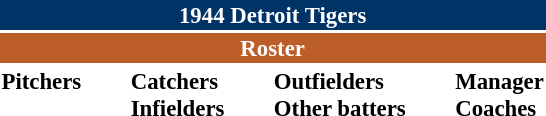<table class="toccolours" style="font-size: 95%;">
<tr>
<th colspan="10" style="background-color: #003366; color: white; text-align: center;">1944 Detroit Tigers</th>
</tr>
<tr>
<td colspan="10" style="background-color: #bd5d29; color: white; text-align: center;"><strong>Roster</strong></td>
</tr>
<tr>
<td valign="top"><strong>Pitchers</strong><br>










</td>
<td width="25px"></td>
<td valign="top"><strong>Catchers</strong><br>


<strong>Infielders</strong>









</td>
<td width="25px"></td>
<td valign="top"><strong>Outfielders</strong><br>





<strong>Other batters</strong>
</td>
<td width="25px"></td>
<td valign="top"><strong>Manager</strong><br>
<strong>Coaches</strong>

</td>
</tr>
</table>
